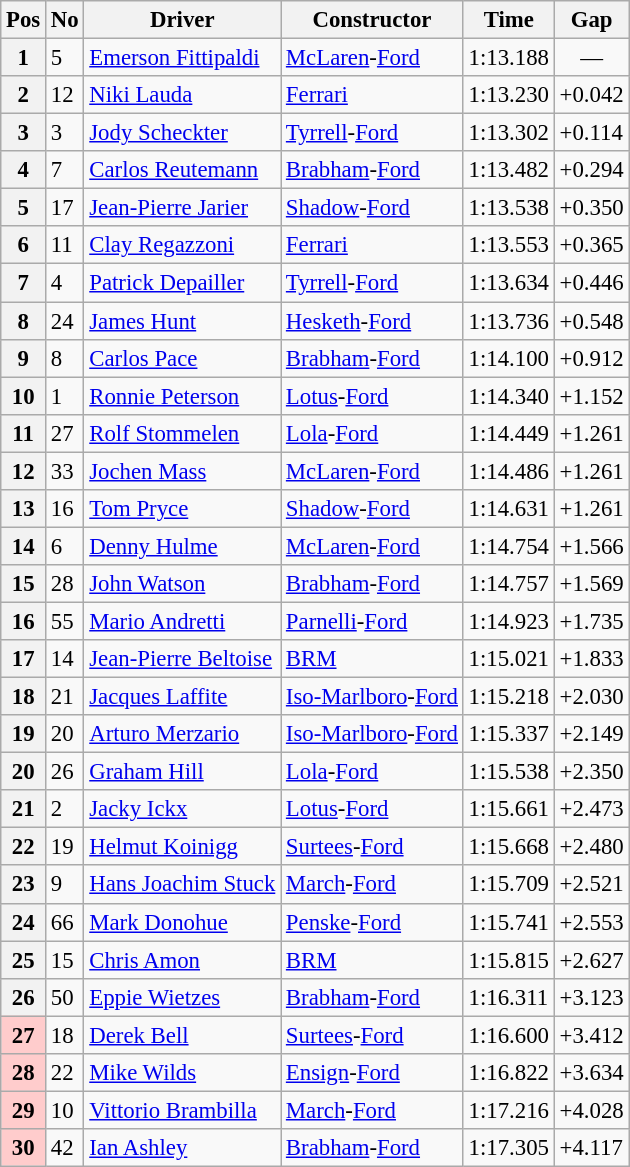<table class="wikitable sortable" style="font-size: 95%">
<tr>
<th>Pos</th>
<th>No</th>
<th>Driver</th>
<th>Constructor</th>
<th>Time</th>
<th>Gap</th>
</tr>
<tr>
<th>1</th>
<td>5</td>
<td> <a href='#'>Emerson Fittipaldi</a></td>
<td><a href='#'>McLaren</a>-<a href='#'>Ford</a></td>
<td>1:13.188</td>
<td align="center">—</td>
</tr>
<tr>
<th>2</th>
<td>12</td>
<td>  <a href='#'>Niki Lauda</a></td>
<td><a href='#'>Ferrari</a></td>
<td>1:13.230</td>
<td>+0.042</td>
</tr>
<tr>
<th>3</th>
<td>3</td>
<td>  <a href='#'>Jody Scheckter</a></td>
<td><a href='#'>Tyrrell</a>-<a href='#'>Ford</a></td>
<td>1:13.302</td>
<td>+0.114</td>
</tr>
<tr>
<th>4</th>
<td>7</td>
<td> <a href='#'>Carlos Reutemann</a></td>
<td><a href='#'>Brabham</a>-<a href='#'>Ford</a></td>
<td>1:13.482</td>
<td>+0.294</td>
</tr>
<tr>
<th>5</th>
<td>17</td>
<td> <a href='#'>Jean-Pierre Jarier</a></td>
<td><a href='#'>Shadow</a>-<a href='#'>Ford</a></td>
<td>1:13.538</td>
<td>+0.350</td>
</tr>
<tr>
<th>6</th>
<td>11</td>
<td> <a href='#'>Clay Regazzoni</a></td>
<td><a href='#'>Ferrari</a></td>
<td>1:13.553</td>
<td>+0.365</td>
</tr>
<tr>
<th>7</th>
<td>4</td>
<td> <a href='#'>Patrick Depailler</a></td>
<td><a href='#'>Tyrrell</a>-<a href='#'>Ford</a></td>
<td>1:13.634</td>
<td>+0.446</td>
</tr>
<tr>
<th>8</th>
<td>24</td>
<td> <a href='#'>James Hunt</a></td>
<td><a href='#'>Hesketh</a>-<a href='#'>Ford</a></td>
<td>1:13.736</td>
<td>+0.548</td>
</tr>
<tr>
<th>9</th>
<td>8</td>
<td> <a href='#'>Carlos Pace</a></td>
<td><a href='#'>Brabham</a>-<a href='#'>Ford</a></td>
<td>1:14.100</td>
<td>+0.912</td>
</tr>
<tr>
<th>10</th>
<td>1</td>
<td> <a href='#'>Ronnie Peterson</a></td>
<td><a href='#'>Lotus</a>-<a href='#'>Ford</a></td>
<td>1:14.340</td>
<td>+1.152</td>
</tr>
<tr>
<th>11</th>
<td>27</td>
<td> <a href='#'>Rolf Stommelen</a></td>
<td><a href='#'>Lola</a>-<a href='#'>Ford</a></td>
<td>1:14.449</td>
<td>+1.261</td>
</tr>
<tr>
<th>12</th>
<td>33</td>
<td>  <a href='#'>Jochen Mass</a></td>
<td><a href='#'>McLaren</a>-<a href='#'>Ford</a></td>
<td>1:14.486</td>
<td>+1.261</td>
</tr>
<tr>
<th>13</th>
<td>16</td>
<td>  <a href='#'>Tom Pryce</a></td>
<td><a href='#'>Shadow</a>-<a href='#'>Ford</a></td>
<td>1:14.631</td>
<td>+1.261</td>
</tr>
<tr>
<th>14</th>
<td>6</td>
<td> <a href='#'>Denny Hulme</a></td>
<td><a href='#'>McLaren</a>-<a href='#'>Ford</a></td>
<td>1:14.754</td>
<td>+1.566</td>
</tr>
<tr>
<th>15</th>
<td>28</td>
<td>  <a href='#'>John Watson</a></td>
<td><a href='#'>Brabham</a>-<a href='#'>Ford</a></td>
<td>1:14.757</td>
<td>+1.569</td>
</tr>
<tr>
<th>16</th>
<td>55</td>
<td> <a href='#'>Mario Andretti</a></td>
<td><a href='#'>Parnelli</a>-<a href='#'>Ford</a></td>
<td>1:14.923</td>
<td>+1.735</td>
</tr>
<tr>
<th>17</th>
<td>14</td>
<td>  <a href='#'>Jean-Pierre Beltoise</a></td>
<td><a href='#'>BRM</a></td>
<td>1:15.021</td>
<td>+1.833</td>
</tr>
<tr>
<th>18</th>
<td>21</td>
<td> <a href='#'>Jacques Laffite</a></td>
<td><a href='#'>Iso-Marlboro</a>-<a href='#'>Ford</a></td>
<td>1:15.218</td>
<td>+2.030</td>
</tr>
<tr>
<th>19</th>
<td>20</td>
<td> <a href='#'>Arturo Merzario</a></td>
<td><a href='#'>Iso-Marlboro</a>-<a href='#'>Ford</a></td>
<td>1:15.337</td>
<td>+2.149</td>
</tr>
<tr>
<th>20</th>
<td>26</td>
<td> <a href='#'>Graham Hill</a></td>
<td><a href='#'>Lola</a>-<a href='#'>Ford</a></td>
<td>1:15.538</td>
<td>+2.350</td>
</tr>
<tr>
<th>21</th>
<td>2</td>
<td> <a href='#'>Jacky Ickx</a></td>
<td><a href='#'>Lotus</a>-<a href='#'>Ford</a></td>
<td>1:15.661</td>
<td>+2.473</td>
</tr>
<tr>
<th>22</th>
<td>19</td>
<td> <a href='#'>Helmut Koinigg</a></td>
<td><a href='#'>Surtees</a>-<a href='#'>Ford</a></td>
<td>1:15.668</td>
<td>+2.480</td>
</tr>
<tr>
<th>23</th>
<td>9</td>
<td> <a href='#'>Hans Joachim Stuck</a></td>
<td><a href='#'>March</a>-<a href='#'>Ford</a></td>
<td>1:15.709</td>
<td>+2.521</td>
</tr>
<tr>
<th>24</th>
<td>66</td>
<td>  <a href='#'>Mark Donohue</a></td>
<td><a href='#'>Penske</a>-<a href='#'>Ford</a></td>
<td>1:15.741</td>
<td>+2.553</td>
</tr>
<tr>
<th>25</th>
<td>15</td>
<td> <a href='#'>Chris Amon</a></td>
<td><a href='#'>BRM</a></td>
<td>1:15.815</td>
<td>+2.627</td>
</tr>
<tr>
<th>26</th>
<td>50</td>
<td> <a href='#'>Eppie Wietzes</a></td>
<td><a href='#'>Brabham</a>-<a href='#'>Ford</a></td>
<td>1:16.311</td>
<td>+3.123</td>
</tr>
<tr>
<th style="background:#ffcccc;">27</th>
<td>18</td>
<td>  <a href='#'>Derek Bell</a></td>
<td><a href='#'>Surtees</a>-<a href='#'>Ford</a></td>
<td>1:16.600</td>
<td>+3.412</td>
</tr>
<tr>
<th style="background:#ffcccc;">28</th>
<td>22</td>
<td> <a href='#'>Mike Wilds</a></td>
<td><a href='#'>Ensign</a>-<a href='#'>Ford</a></td>
<td>1:16.822</td>
<td>+3.634</td>
</tr>
<tr>
<th style="background:#ffcccc;">29</th>
<td>10</td>
<td>  <a href='#'>Vittorio Brambilla</a></td>
<td><a href='#'>March</a>-<a href='#'>Ford</a></td>
<td>1:17.216</td>
<td>+4.028</td>
</tr>
<tr>
<th style="background:#ffcccc;">30</th>
<td>42</td>
<td> <a href='#'>Ian Ashley</a></td>
<td><a href='#'>Brabham</a>-<a href='#'>Ford</a></td>
<td>1:17.305</td>
<td>+4.117</td>
</tr>
</table>
